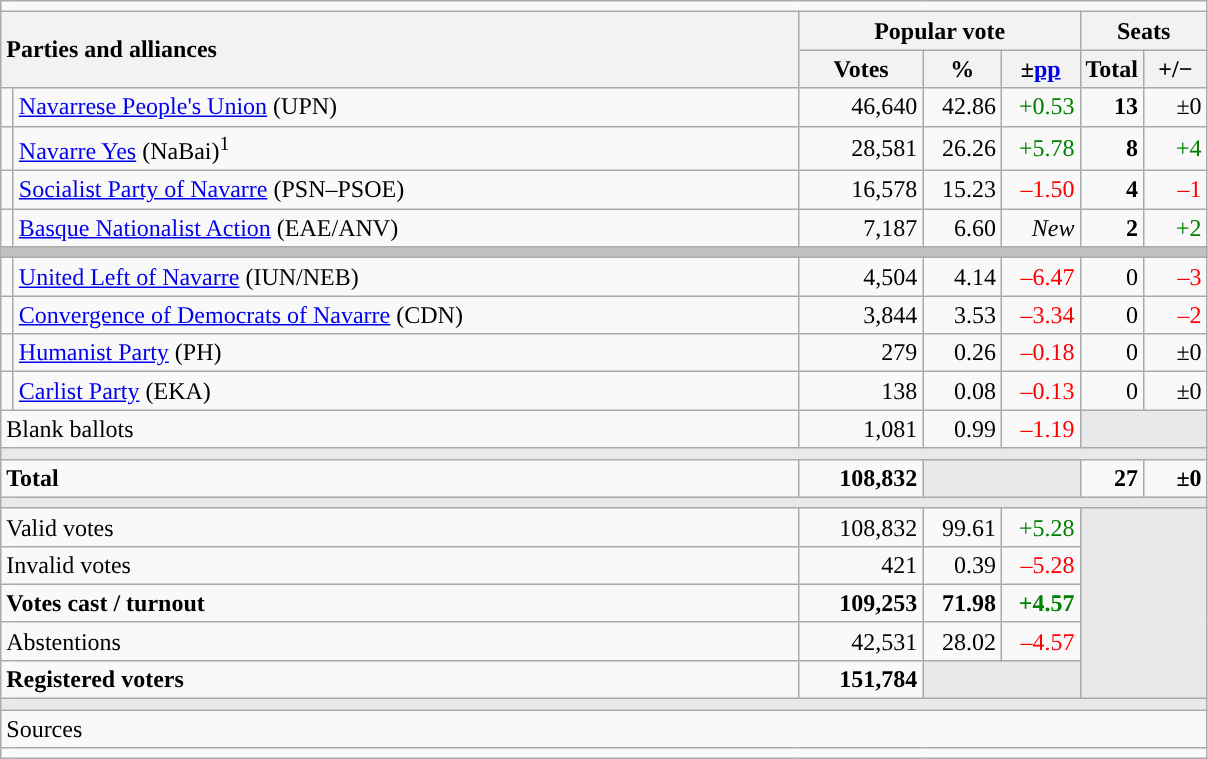<table class="wikitable" style="text-align:right;">
<tr>
<td colspan="7"></td>
</tr>
<tr>
<th style="text-align:left;" rowspan="2" colspan="2" width="525">Parties and alliances</th>
<th colspan="3">Popular vote</th>
<th colspan="2">Seats</th>
</tr>
<tr>
<th width="75">Votes</th>
<th width="45">%</th>
<th width="45">±<a href='#'>pp</a></th>
<th width="35">Total</th>
<th width="35">+/−</th>
</tr>
<tr>
<td width="1" style="color:inherit;background:"></td>
<td align="left"><a href='#'>Navarrese People's Union</a> (UPN)</td>
<td>46,640</td>
<td>42.86</td>
<td style="color:green;">+0.53</td>
<td><strong>13</strong></td>
<td>±0</td>
</tr>
<tr>
<td style="color:inherit;background:"></td>
<td align="left"><a href='#'>Navarre Yes</a> (NaBai)<sup>1</sup></td>
<td>28,581</td>
<td>26.26</td>
<td style="color:green;">+5.78</td>
<td><strong>8</strong></td>
<td style="color:green;">+4</td>
</tr>
<tr>
<td style="color:inherit;background:"></td>
<td align="left"><a href='#'>Socialist Party of Navarre</a> (PSN–PSOE)</td>
<td>16,578</td>
<td>15.23</td>
<td style="color:red;">–1.50</td>
<td><strong>4</strong></td>
<td style="color:red;">–1</td>
</tr>
<tr>
<td style="color:inherit;background:"></td>
<td align="left"><a href='#'>Basque Nationalist Action</a> (EAE/ANV)</td>
<td>7,187</td>
<td>6.60</td>
<td><em>New</em></td>
<td><strong>2</strong></td>
<td style="color:green;">+2</td>
</tr>
<tr>
<td colspan="7" bgcolor="#C0C0C0"></td>
</tr>
<tr>
<td style="color:inherit;background:"></td>
<td align="left"><a href='#'>United Left of Navarre</a> (IUN/NEB)</td>
<td>4,504</td>
<td>4.14</td>
<td style="color:red;">–6.47</td>
<td>0</td>
<td style="color:red;">–3</td>
</tr>
<tr>
<td style="color:inherit;background:"></td>
<td align="left"><a href='#'>Convergence of Democrats of Navarre</a> (CDN)</td>
<td>3,844</td>
<td>3.53</td>
<td style="color:red;">–3.34</td>
<td>0</td>
<td style="color:red;">–2</td>
</tr>
<tr>
<td style="color:inherit;background:"></td>
<td align="left"><a href='#'>Humanist Party</a> (PH)</td>
<td>279</td>
<td>0.26</td>
<td style="color:red;">–0.18</td>
<td>0</td>
<td>±0</td>
</tr>
<tr>
<td style="color:inherit;background:"></td>
<td align="left"><a href='#'>Carlist Party</a> (EKA)</td>
<td>138</td>
<td>0.08</td>
<td style="color:red;">–0.13</td>
<td>0</td>
<td>±0</td>
</tr>
<tr>
<td align="left" colspan="2">Blank ballots</td>
<td>1,081</td>
<td>0.99</td>
<td style="color:red;">–1.19</td>
<td bgcolor="#E9E9E9" colspan="2"></td>
</tr>
<tr>
<td colspan="7" bgcolor="#E9E9E9"></td>
</tr>
<tr style="font-weight:bold;">
<td align="left" colspan="2">Total</td>
<td>108,832</td>
<td bgcolor="#E9E9E9" colspan="2"></td>
<td>27</td>
<td>±0</td>
</tr>
<tr>
<td colspan="7" bgcolor="#E9E9E9"></td>
</tr>
<tr>
<td align="left" colspan="2">Valid votes</td>
<td>108,832</td>
<td>99.61</td>
<td style="color:green;">+5.28</td>
<td bgcolor="#E9E9E9" colspan="2" rowspan="5"></td>
</tr>
<tr>
<td align="left" colspan="2">Invalid votes</td>
<td>421</td>
<td>0.39</td>
<td style="color:red;">–5.28</td>
</tr>
<tr style="font-weight:bold;">
<td align="left" colspan="2">Votes cast / turnout</td>
<td>109,253</td>
<td>71.98</td>
<td style="color:green;">+4.57</td>
</tr>
<tr>
<td align="left" colspan="2">Abstentions</td>
<td>42,531</td>
<td>28.02</td>
<td style="color:red;">–4.57</td>
</tr>
<tr style="font-weight:bold;">
<td align="left" colspan="2">Registered voters</td>
<td>151,784</td>
<td bgcolor="#E9E9E9" colspan="2"></td>
</tr>
<tr>
<td colspan="7" bgcolor="#E9E9E9"></td>
</tr>
<tr>
<td align="left" colspan="7">Sources</td>
</tr>
<tr>
<td colspan="7" style="text-align:left; max-width:790px;"></td>
</tr>
</table>
